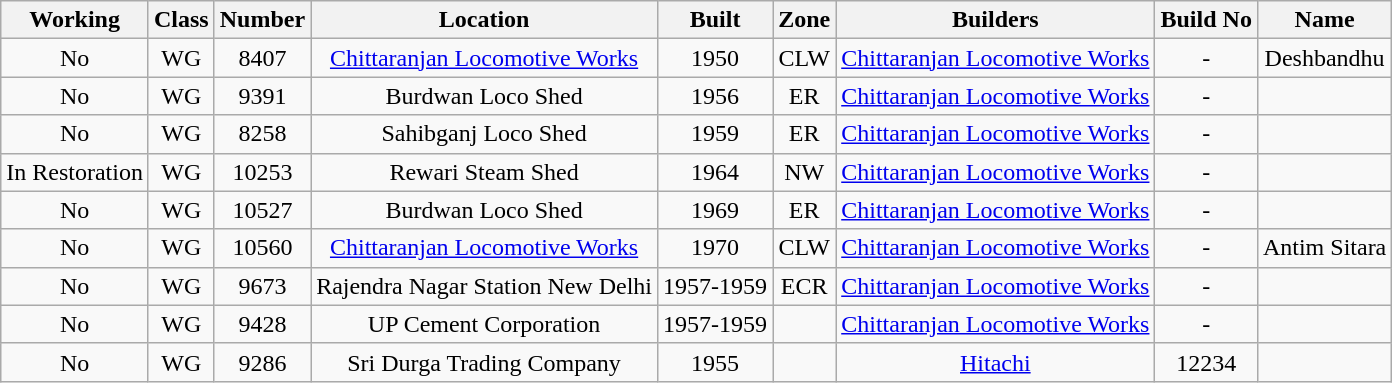<table class=wikitable style=text-align:center>
<tr>
<th>Working</th>
<th>Class</th>
<th>Number</th>
<th>Location</th>
<th>Built</th>
<th>Zone</th>
<th>Builders</th>
<th>Build No</th>
<th>Name</th>
</tr>
<tr>
<td>No</td>
<td>WG</td>
<td>8407</td>
<td><a href='#'>Chittaranjan Locomotive Works</a></td>
<td>1950</td>
<td>CLW</td>
<td><a href='#'>Chittaranjan Locomotive Works</a></td>
<td>-</td>
<td>Deshbandhu</td>
</tr>
<tr>
<td>No</td>
<td>WG</td>
<td>9391</td>
<td>Burdwan Loco Shed</td>
<td>1956</td>
<td>ER</td>
<td><a href='#'>Chittaranjan Locomotive Works</a></td>
<td>-</td>
<td></td>
</tr>
<tr>
<td>No</td>
<td>WG</td>
<td>8258</td>
<td>Sahibganj Loco Shed</td>
<td>1959</td>
<td>ER</td>
<td><a href='#'>Chittaranjan Locomotive Works</a></td>
<td>-</td>
<td></td>
</tr>
<tr>
<td>In Restoration</td>
<td>WG</td>
<td>10253</td>
<td>Rewari Steam Shed</td>
<td>1964</td>
<td>NW</td>
<td><a href='#'>Chittaranjan Locomotive Works</a></td>
<td>-</td>
<td></td>
</tr>
<tr>
<td>No</td>
<td>WG</td>
<td>10527</td>
<td>Burdwan Loco Shed</td>
<td>1969</td>
<td>ER</td>
<td><a href='#'>Chittaranjan Locomotive Works</a></td>
<td>-</td>
<td></td>
</tr>
<tr>
<td>No</td>
<td>WG</td>
<td>10560</td>
<td><a href='#'>Chittaranjan Locomotive Works</a></td>
<td>1970</td>
<td>CLW</td>
<td><a href='#'>Chittaranjan Locomotive Works</a></td>
<td>-</td>
<td>Antim Sitara</td>
</tr>
<tr>
<td>No</td>
<td>WG</td>
<td>9673</td>
<td>Rajendra Nagar Station New Delhi</td>
<td>1957-1959</td>
<td>ECR</td>
<td><a href='#'>Chittaranjan Locomotive Works</a></td>
<td>-</td>
<td></td>
</tr>
<tr>
<td>No</td>
<td>WG</td>
<td>9428</td>
<td>UP Cement Corporation</td>
<td>1957-1959</td>
<td></td>
<td><a href='#'>Chittaranjan Locomotive Works</a></td>
<td>-</td>
<td></td>
</tr>
<tr>
<td>No</td>
<td>WG</td>
<td>9286</td>
<td>Sri Durga Trading Company</td>
<td>1955</td>
<td></td>
<td><a href='#'>Hitachi</a></td>
<td>12234</td>
<td></td>
</tr>
</table>
